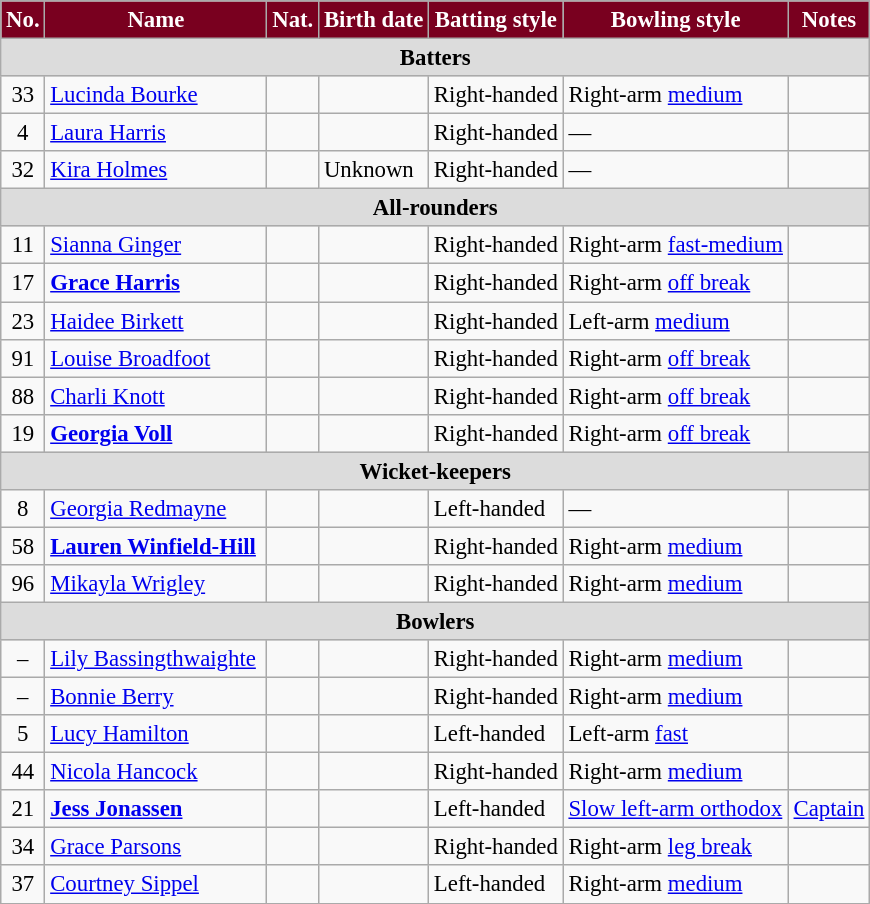<table class="wikitable" style="font-size:95%">
<tr>
<th style="background:#79001f; color:white; text-align:centre;">No.</th>
<th style="background:#79001f; color:white; text-align:centre;">Name</th>
<th style="background:#79001f; color:white; text-align:centre;">Nat.</th>
<th style="background:#79001f; color:white; text-align:centre;">Birth date</th>
<th style="background:#79001f; color:white; text-align:centre;">Batting style</th>
<th style="background:#79001f; color:white; text-align:centre;">Bowling style</th>
<th style="background:#79001f; color:white; text-align:centre;">Notes</th>
</tr>
<tr>
<th colspan="7" style="background:#dcdcdc" text-align:centre;">Batters</th>
</tr>
<tr>
<td style="text-align:center">33</td>
<td><a href='#'>Lucinda Bourke</a></td>
<td style="text-align:center"></td>
<td></td>
<td>Right-handed</td>
<td>Right-arm <a href='#'>medium</a></td>
<td></td>
</tr>
<tr>
<td style="text-align:center">4</td>
<td><a href='#'>Laura Harris</a></td>
<td style="text-align:center"></td>
<td></td>
<td>Right-handed</td>
<td>—</td>
<td></td>
</tr>
<tr>
<td style="text-align:center">32</td>
<td><a href='#'>Kira Holmes</a></td>
<td style="text-align:center"></td>
<td>Unknown</td>
<td>Right-handed</td>
<td>—</td>
<td></td>
</tr>
<tr>
<th colspan="7" style="background:#dcdcdc" text-align:centre;">All-rounders</th>
</tr>
<tr>
<td style="text-align:center">11</td>
<td><a href='#'>Sianna Ginger</a></td>
<td style="text-align:center"></td>
<td></td>
<td>Right-handed</td>
<td>Right-arm <a href='#'>fast-medium</a></td>
<td></td>
</tr>
<tr>
<td style="text-align:center">17</td>
<td><strong><a href='#'>Grace Harris</a></strong></td>
<td style="text-align:center"></td>
<td></td>
<td>Right-handed</td>
<td>Right-arm <a href='#'>off break</a></td>
<td></td>
</tr>
<tr>
<td style="text-align:center">23</td>
<td><a href='#'>Haidee Birkett</a></td>
<td style="text-align:center"></td>
<td></td>
<td>Right-handed</td>
<td>Left-arm <a href='#'>medium</a></td>
<td></td>
</tr>
<tr>
<td style="text-align:center">91</td>
<td><a href='#'>Louise Broadfoot</a></td>
<td style="text-align:center"></td>
<td></td>
<td>Right-handed</td>
<td>Right-arm <a href='#'>off break</a></td>
<td></td>
</tr>
<tr>
<td style="text-align:center">88</td>
<td><a href='#'>Charli Knott</a></td>
<td style="text-align:center"></td>
<td></td>
<td>Right-handed</td>
<td>Right-arm <a href='#'>off break</a></td>
<td></td>
</tr>
<tr>
<td style="text-align:center">19</td>
<td><strong><a href='#'>Georgia Voll</a></strong></td>
<td style="text-align:center"></td>
<td></td>
<td>Right-handed</td>
<td>Right-arm <a href='#'>off break</a></td>
<td></td>
</tr>
<tr>
<th colspan="7" style="background:#dcdcdc" text-align:centre;">Wicket-keepers</th>
</tr>
<tr>
<td style="text-align:center">8</td>
<td><a href='#'>Georgia Redmayne</a></td>
<td style="text-align:center"></td>
<td></td>
<td>Left-handed</td>
<td>—</td>
<td></td>
</tr>
<tr>
<td style="text-align:center">58</td>
<td><strong><a href='#'>Lauren Winfield-Hill</a></strong> </td>
<td></td>
<td></td>
<td>Right-handed</td>
<td>Right-arm <a href='#'>medium</a></td>
<td></td>
</tr>
<tr>
<td style="text-align:center">96</td>
<td><a href='#'>Mikayla Wrigley</a></td>
<td style="text-align:center"></td>
<td></td>
<td>Right-handed</td>
<td>Right-arm <a href='#'>medium</a></td>
<td></td>
</tr>
<tr>
<th colspan="7" style="background:#dcdcdc" text-align:centre;">Bowlers</th>
</tr>
<tr>
<td style="text-align:center">–</td>
<td><a href='#'>Lily Bassingthwaighte</a></td>
<td style="text-align:center"></td>
<td></td>
<td>Right-handed</td>
<td>Right-arm <a href='#'>medium</a></td>
<td></td>
</tr>
<tr>
<td style="text-align:center">–</td>
<td><a href='#'>Bonnie Berry</a></td>
<td style="text-align:center"></td>
<td></td>
<td>Right-handed</td>
<td>Right-arm <a href='#'>medium</a></td>
<td></td>
</tr>
<tr>
<td style="text-align:center">5</td>
<td><a href='#'>Lucy Hamilton</a></td>
<td style="text-align:center"></td>
<td></td>
<td>Left-handed</td>
<td>Left-arm <a href='#'>fast</a></td>
<td></td>
</tr>
<tr>
<td style="text-align:center">44</td>
<td><a href='#'>Nicola Hancock</a></td>
<td style="text-align:center"></td>
<td></td>
<td>Right-handed</td>
<td>Right-arm <a href='#'>medium</a></td>
<td></td>
</tr>
<tr>
<td style="text-align:center">21</td>
<td><strong><a href='#'>Jess Jonassen</a></strong></td>
<td style="text-align:center"></td>
<td></td>
<td>Left-handed</td>
<td><a href='#'>Slow left-arm orthodox</a></td>
<td><a href='#'>Captain</a></td>
</tr>
<tr>
<td style="text-align:center">34</td>
<td><a href='#'>Grace Parsons</a></td>
<td style="text-align:center"></td>
<td></td>
<td>Right-handed</td>
<td>Right-arm <a href='#'>leg break</a></td>
<td></td>
</tr>
<tr>
<td style="text-align:center">37</td>
<td><a href='#'>Courtney Sippel</a></td>
<td style="text-align:center"></td>
<td></td>
<td>Left-handed</td>
<td>Right-arm <a href='#'>medium</a></td>
<td></td>
</tr>
<tr>
</tr>
</table>
